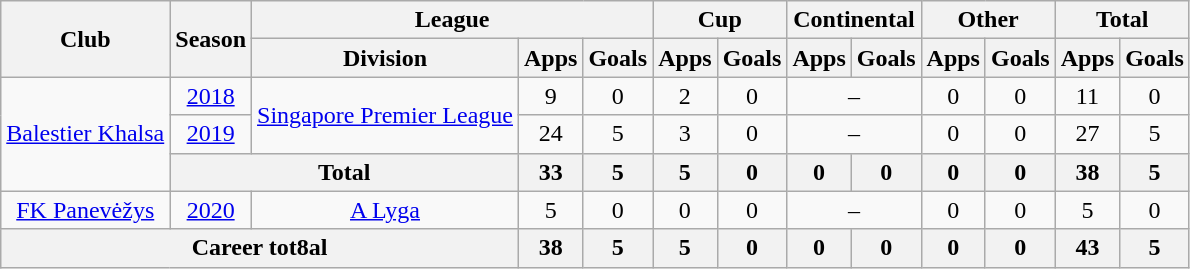<table class="wikitable" style="text-align:center">
<tr>
<th rowspan="2">Club</th>
<th rowspan="2">Season</th>
<th colspan="3">League</th>
<th colspan="2">Cup</th>
<th colspan="2">Continental</th>
<th colspan="2">Other</th>
<th colspan="2">Total</th>
</tr>
<tr>
<th>Division</th>
<th>Apps</th>
<th>Goals</th>
<th>Apps</th>
<th>Goals</th>
<th>Apps</th>
<th>Goals</th>
<th>Apps</th>
<th>Goals</th>
<th>Apps</th>
<th>Goals</th>
</tr>
<tr>
<td rowspan="3"><a href='#'>Balestier Khalsa</a></td>
<td><a href='#'>2018</a></td>
<td rowspan="2"><a href='#'>Singapore Premier League</a></td>
<td>9</td>
<td>0</td>
<td>2</td>
<td>0</td>
<td colspan="2">–</td>
<td>0</td>
<td>0</td>
<td>11</td>
<td>0</td>
</tr>
<tr>
<td><a href='#'>2019</a></td>
<td>24</td>
<td>5</td>
<td>3</td>
<td>0</td>
<td colspan="2">–</td>
<td>0</td>
<td>0</td>
<td>27</td>
<td>5</td>
</tr>
<tr>
<th colspan=2>Total</th>
<th>33</th>
<th>5</th>
<th>5</th>
<th>0</th>
<th>0</th>
<th>0</th>
<th>0</th>
<th>0</th>
<th>38</th>
<th>5</th>
</tr>
<tr>
<td><a href='#'>FK Panevėžys</a></td>
<td><a href='#'>2020</a></td>
<td><a href='#'>A Lyga</a></td>
<td>5</td>
<td>0</td>
<td>0</td>
<td>0</td>
<td colspan="2">–</td>
<td>0</td>
<td>0</td>
<td>5</td>
<td>0</td>
</tr>
<tr>
<th colspan=3>Career tot8al</th>
<th>38</th>
<th>5</th>
<th>5</th>
<th>0</th>
<th>0</th>
<th>0</th>
<th>0</th>
<th>0</th>
<th>43</th>
<th>5</th>
</tr>
</table>
